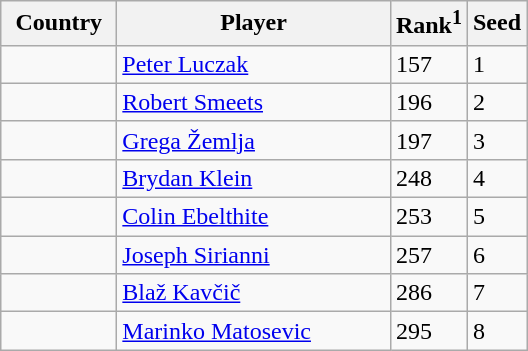<table class="sortable wikitable">
<tr>
<th width="70">Country</th>
<th width="175">Player</th>
<th>Rank<sup>1</sup></th>
<th>Seed</th>
</tr>
<tr>
<td></td>
<td><a href='#'>Peter Luczak</a></td>
<td>157</td>
<td>1</td>
</tr>
<tr>
<td></td>
<td><a href='#'>Robert Smeets</a></td>
<td>196</td>
<td>2</td>
</tr>
<tr>
<td></td>
<td><a href='#'>Grega Žemlja</a></td>
<td>197</td>
<td>3</td>
</tr>
<tr>
<td></td>
<td><a href='#'>Brydan Klein</a></td>
<td>248</td>
<td>4</td>
</tr>
<tr>
<td></td>
<td><a href='#'>Colin Ebelthite</a></td>
<td>253</td>
<td>5</td>
</tr>
<tr>
<td></td>
<td><a href='#'>Joseph Sirianni</a></td>
<td>257</td>
<td>6</td>
</tr>
<tr>
<td></td>
<td><a href='#'>Blaž Kavčič</a></td>
<td>286</td>
<td>7</td>
</tr>
<tr>
<td></td>
<td><a href='#'>Marinko Matosevic</a></td>
<td>295</td>
<td>8</td>
</tr>
</table>
